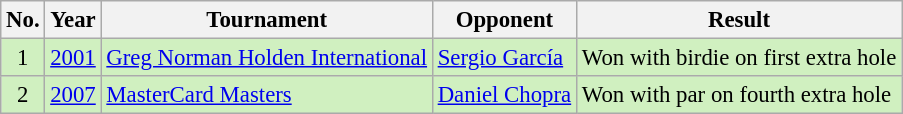<table class="wikitable" style="font-size:95%">
<tr>
<th>No.</th>
<th>Year</th>
<th>Tournament</th>
<th>Opponent</th>
<th>Result</th>
</tr>
<tr style="background:#D0F0C0;">
<td align=center>1</td>
<td><a href='#'>2001</a></td>
<td><a href='#'>Greg Norman Holden International</a></td>
<td> <a href='#'>Sergio García</a></td>
<td>Won with birdie on first extra hole</td>
</tr>
<tr style="background:#D0F0C0;">
<td align=center>2</td>
<td><a href='#'>2007</a></td>
<td><a href='#'>MasterCard Masters</a></td>
<td> <a href='#'>Daniel Chopra</a></td>
<td>Won with par on fourth extra hole</td>
</tr>
</table>
